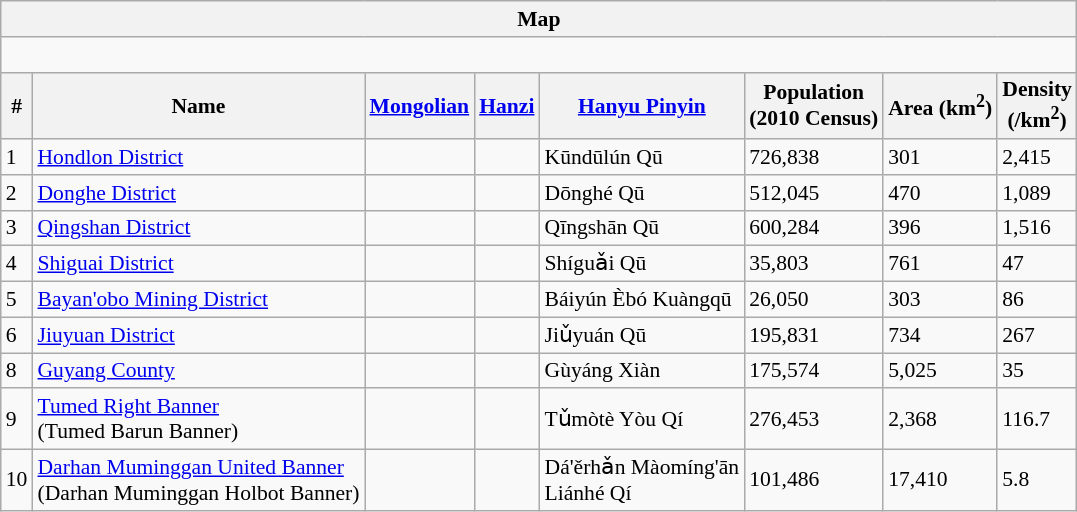<table class="wikitable"  style="font-size:90%;" align=center>
<tr>
<th colspan="8">Map</th>
</tr>
<tr>
<td colspan="8" align="center"><div><br> 










</div></td>
</tr>
<tr --------->
<th>#</th>
<th>Name</th>
<th><a href='#'>Mongolian</a></th>
<th><a href='#'>Hanzi</a></th>
<th><a href='#'>Hanyu Pinyin</a></th>
<th>Population<br>(2010 Census)</th>
<th>Area (km<sup>2</sup>)</th>
<th>Density<br>(/km<sup>2</sup>)</th>
</tr>
<tr --------->
<td>1</td>
<td><a href='#'>Hondlon District</a></td>
<td><br></td>
<td></td>
<td>Kūndūlún Qū</td>
<td>726,838</td>
<td>301</td>
<td>2,415</td>
</tr>
<tr --------->
<td>2</td>
<td><a href='#'>Donghe District</a></td>
<td><br></td>
<td></td>
<td>Dōnghé Qū</td>
<td>512,045</td>
<td>470</td>
<td>1,089</td>
</tr>
<tr --------->
<td>3</td>
<td><a href='#'>Qingshan District</a></td>
<td><br></td>
<td></td>
<td>Qīngshān Qū</td>
<td>600,284</td>
<td>396</td>
<td>1,516</td>
</tr>
<tr --------->
<td>4</td>
<td><a href='#'>Shiguai District</a></td>
<td><br></td>
<td></td>
<td>Shíguǎi Qū</td>
<td>35,803</td>
<td>761</td>
<td>47</td>
</tr>
<tr --------->
<td>5</td>
<td><a href='#'>Bayan'obo Mining District</a></td>
<td><br></td>
<td></td>
<td>Báiyún Èbó Kuàngqū</td>
<td>26,050</td>
<td>303</td>
<td>86</td>
</tr>
<tr --------->
<td>6</td>
<td><a href='#'>Jiuyuan District</a></td>
<td><br></td>
<td></td>
<td>Jiǔyuán Qū</td>
<td>195,831</td>
<td>734</td>
<td>267</td>
</tr>
<tr --------->
<td>8</td>
<td><a href='#'>Guyang County</a></td>
<td><br></td>
<td></td>
<td>Gùyáng Xiàn</td>
<td>175,574</td>
<td>5,025</td>
<td>35</td>
</tr>
<tr --------->
<td>9</td>
<td><a href='#'>Tumed Right Banner</a><br>(Tumed Barun Banner)</td>
<td><br></td>
<td></td>
<td>Tǔmòtè Yòu Qí</td>
<td>276,453</td>
<td>2,368</td>
<td>116.7</td>
</tr>
<tr --------->
<td>10</td>
<td><a href='#'>Darhan Muminggan United Banner</a><br>(Darhan Muminggan Holbot Banner)</td>
<td><br></td>
<td><br></td>
<td>Dá'ěrhǎn Màomíng'ān<br>Liánhé Qí</td>
<td>101,486</td>
<td>17,410</td>
<td>5.8</td>
</tr>
</table>
